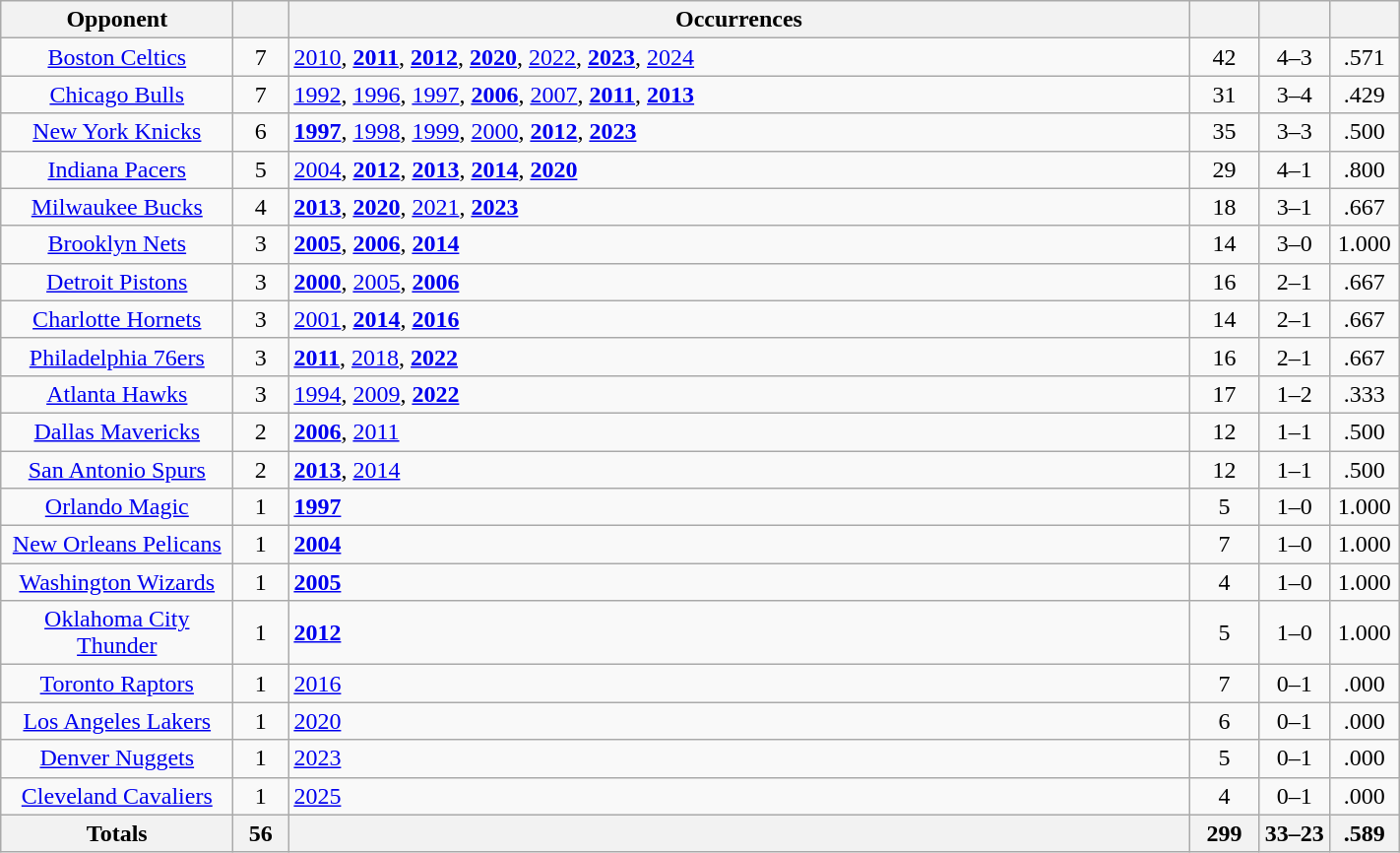<table class="wikitable sortable" style="text-align: center; width: 75%;">
<tr>
<th width="150">Opponent</th>
<th width="30"></th>
<th>Occurrences</th>
<th width="40"></th>
<th width="40"></th>
<th width="40"></th>
</tr>
<tr>
<td><a href='#'>Boston Celtics</a></td>
<td>7</td>
<td align=left><a href='#'>2010</a>, <strong><a href='#'>2011</a></strong>, <strong><a href='#'>2012</a></strong>, <strong><a href='#'>2020</a></strong>, <a href='#'>2022</a>, <strong><a href='#'>2023</a></strong>, <a href='#'>2024</a></td>
<td>42</td>
<td>4–3</td>
<td>.571</td>
</tr>
<tr>
<td><a href='#'>Chicago Bulls</a></td>
<td>7</td>
<td align=left><a href='#'>1992</a>, <a href='#'>1996</a>, <a href='#'>1997</a>, <strong><a href='#'>2006</a></strong>, <a href='#'>2007</a>, <strong><a href='#'>2011</a></strong>, <strong><a href='#'>2013</a></strong></td>
<td>31</td>
<td>3–4</td>
<td>.429</td>
</tr>
<tr>
<td><a href='#'>New York Knicks</a></td>
<td>6</td>
<td align=left><strong><a href='#'>1997</a></strong>, <a href='#'>1998</a>, <a href='#'>1999</a>, <a href='#'>2000</a>, <strong><a href='#'>2012</a></strong>, <strong><a href='#'>2023</a></strong></td>
<td>35</td>
<td>3–3</td>
<td>.500</td>
</tr>
<tr>
<td><a href='#'>Indiana Pacers</a></td>
<td>5</td>
<td align=left><a href='#'>2004</a>, <strong><a href='#'>2012</a></strong>, <strong><a href='#'>2013</a></strong>, <strong><a href='#'>2014</a></strong>, <strong><a href='#'>2020</a></strong></td>
<td>29</td>
<td>4–1</td>
<td>.800</td>
</tr>
<tr>
<td><a href='#'>Milwaukee Bucks</a></td>
<td>4</td>
<td align=left><strong><a href='#'>2013</a></strong>, <strong><a href='#'>2020</a></strong>, <a href='#'>2021</a>, <strong><a href='#'>2023</a></strong></td>
<td>18</td>
<td>3–1</td>
<td>.667</td>
</tr>
<tr>
<td><a href='#'>Brooklyn Nets</a></td>
<td>3</td>
<td align=left><strong><a href='#'>2005</a></strong>, <strong><a href='#'>2006</a></strong>, <strong><a href='#'>2014</a></strong></td>
<td>14</td>
<td>3–0</td>
<td>1.000</td>
</tr>
<tr>
<td><a href='#'>Detroit Pistons</a></td>
<td>3</td>
<td align=left><strong><a href='#'>2000</a></strong>, <a href='#'>2005</a>, <strong><a href='#'>2006</a></strong></td>
<td>16</td>
<td>2–1</td>
<td>.667</td>
</tr>
<tr>
<td><a href='#'>Charlotte Hornets</a></td>
<td>3</td>
<td align=left><a href='#'>2001</a>, <strong><a href='#'>2014</a></strong>, <strong><a href='#'>2016</a></strong></td>
<td>14</td>
<td>2–1</td>
<td>.667</td>
</tr>
<tr>
<td><a href='#'>Philadelphia 76ers</a></td>
<td>3</td>
<td align=left><strong><a href='#'>2011</a></strong>, <a href='#'>2018</a>, <strong><a href='#'>2022</a></strong></td>
<td>16</td>
<td>2–1</td>
<td>.667</td>
</tr>
<tr>
<td><a href='#'>Atlanta Hawks</a></td>
<td>3</td>
<td align=left><a href='#'>1994</a>, <a href='#'>2009</a>, <strong><a href='#'>2022</a></strong></td>
<td>17</td>
<td>1–2</td>
<td>.333</td>
</tr>
<tr>
<td><a href='#'>Dallas Mavericks</a></td>
<td>2</td>
<td align=left><strong><a href='#'>2006</a></strong>, <a href='#'>2011</a></td>
<td>12</td>
<td>1–1</td>
<td>.500</td>
</tr>
<tr>
<td><a href='#'>San Antonio Spurs</a></td>
<td>2</td>
<td align=left><strong><a href='#'>2013</a></strong>, <a href='#'>2014</a></td>
<td>12</td>
<td>1–1</td>
<td>.500</td>
</tr>
<tr>
<td><a href='#'>Orlando Magic</a></td>
<td>1</td>
<td align=left><strong><a href='#'>1997</a></strong></td>
<td>5</td>
<td>1–0</td>
<td>1.000</td>
</tr>
<tr>
<td><a href='#'>New Orleans Pelicans</a></td>
<td>1</td>
<td align=left><strong><a href='#'>2004</a></strong></td>
<td>7</td>
<td>1–0</td>
<td>1.000</td>
</tr>
<tr>
<td><a href='#'>Washington Wizards</a></td>
<td>1</td>
<td align=left><strong><a href='#'>2005</a></strong></td>
<td>4</td>
<td>1–0</td>
<td>1.000</td>
</tr>
<tr>
<td><a href='#'>Oklahoma City Thunder</a></td>
<td>1</td>
<td align=left><strong><a href='#'>2012</a></strong></td>
<td>5</td>
<td>1–0</td>
<td>1.000</td>
</tr>
<tr>
<td><a href='#'>Toronto Raptors</a></td>
<td>1</td>
<td align=left><a href='#'>2016</a></td>
<td>7</td>
<td>0–1</td>
<td>.000</td>
</tr>
<tr>
<td><a href='#'>Los Angeles Lakers</a></td>
<td>1</td>
<td align=left><a href='#'>2020</a></td>
<td>6</td>
<td>0–1</td>
<td>.000</td>
</tr>
<tr>
<td><a href='#'>Denver Nuggets</a></td>
<td>1</td>
<td align=left><a href='#'>2023</a></td>
<td>5</td>
<td>0–1</td>
<td>.000</td>
</tr>
<tr>
<td><a href='#'>Cleveland Cavaliers</a></td>
<td>1</td>
<td align=left><a href='#'>2025</a></td>
<td>4</td>
<td>0–1</td>
<td>.000</td>
</tr>
<tr>
<th width="150">Totals</th>
<th width="30">56</th>
<th></th>
<th width="40">299</th>
<th width="40">33–23</th>
<th width="40">.589</th>
</tr>
</table>
